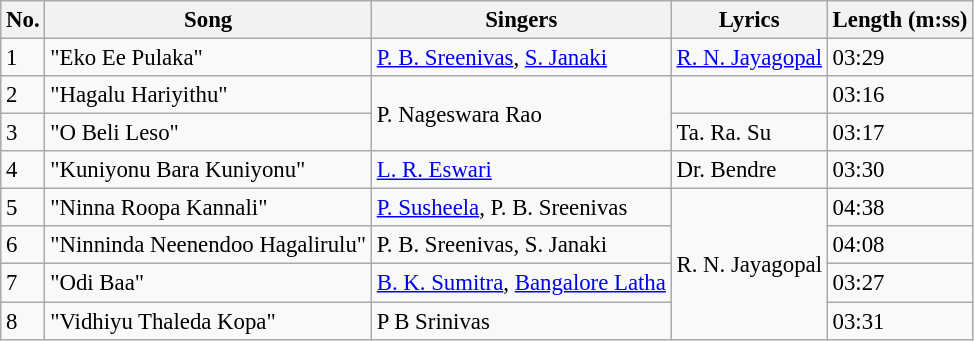<table class="wikitable" style="font-size:95%;">
<tr>
<th>No.</th>
<th>Song</th>
<th>Singers</th>
<th>Lyrics</th>
<th>Length (m:ss)</th>
</tr>
<tr>
<td>1</td>
<td>"Eko Ee Pulaka"</td>
<td><a href='#'>P. B. Sreenivas</a>, <a href='#'>S. Janaki</a></td>
<td><a href='#'>R. N. Jayagopal</a></td>
<td>03:29</td>
</tr>
<tr>
<td>2</td>
<td>"Hagalu Hariyithu"</td>
<td rowspan=2>P. Nageswara Rao</td>
<td></td>
<td>03:16</td>
</tr>
<tr>
<td>3</td>
<td>"O Beli Leso"</td>
<td>Ta. Ra. Su</td>
<td>03:17</td>
</tr>
<tr>
<td>4</td>
<td>"Kuniyonu Bara Kuniyonu"</td>
<td><a href='#'>L. R. Eswari</a></td>
<td>Dr. Bendre</td>
<td>03:30</td>
</tr>
<tr>
<td>5</td>
<td>"Ninna Roopa Kannali"</td>
<td><a href='#'>P. Susheela</a>, P. B. Sreenivas</td>
<td rowspan=4>R. N. Jayagopal</td>
<td>04:38</td>
</tr>
<tr>
<td>6</td>
<td>"Ninninda Neenendoo Hagalirulu"</td>
<td>P. B. Sreenivas, S. Janaki</td>
<td>04:08</td>
</tr>
<tr>
<td>7</td>
<td>"Odi Baa"</td>
<td><a href='#'>B. K. Sumitra</a>, <a href='#'>Bangalore Latha</a></td>
<td>03:27</td>
</tr>
<tr>
<td>8</td>
<td>"Vidhiyu Thaleda Kopa"</td>
<td>P B Srinivas</td>
<td>03:31</td>
</tr>
</table>
